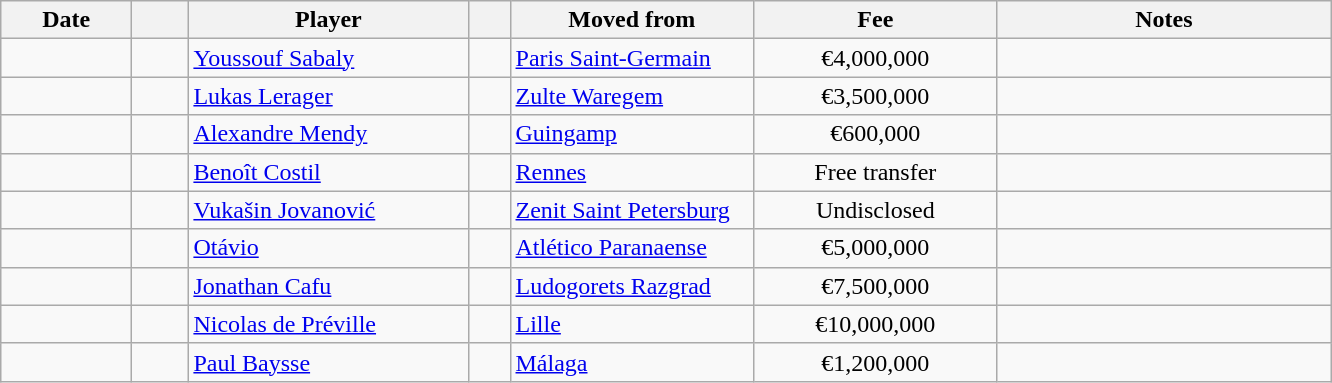<table class="wikitable sortable">
<tr>
<th style="width:80px;">Date</th>
<th style="width:30px;"></th>
<th style="width:180px;">Player</th>
<th style="width:20px;"></th>
<th style="width:155px;">Moved from</th>
<th style="width:155px;" class="unsortable">Fee</th>
<th style="width:215px;" class="unsortable">Notes</th>
</tr>
<tr>
<td></td>
<td align=center></td>
<td> <a href='#'>Youssouf Sabaly</a></td>
<td align=center></td>
<td> <a href='#'>Paris Saint-Germain</a></td>
<td align=center>€4,000,000</td>
<td align=center></td>
</tr>
<tr>
<td></td>
<td align=center></td>
<td> <a href='#'>Lukas Lerager</a></td>
<td align=center></td>
<td> <a href='#'>Zulte Waregem</a></td>
<td align=center>€3,500,000</td>
<td align=center></td>
</tr>
<tr>
<td></td>
<td align=center></td>
<td> <a href='#'>Alexandre Mendy</a></td>
<td align=center></td>
<td> <a href='#'>Guingamp</a></td>
<td align=center>€600,000</td>
<td align=center></td>
</tr>
<tr>
<td></td>
<td align=center></td>
<td> <a href='#'>Benoît Costil</a></td>
<td align=center></td>
<td> <a href='#'>Rennes</a></td>
<td align=center>Free transfer</td>
<td align=center></td>
</tr>
<tr>
<td></td>
<td align=center></td>
<td> <a href='#'>Vukašin Jovanović</a></td>
<td align=center></td>
<td> <a href='#'>Zenit Saint Petersburg</a></td>
<td align=center>Undisclosed</td>
<td align=center></td>
</tr>
<tr>
<td></td>
<td align=center></td>
<td> <a href='#'>Otávio</a></td>
<td align=center></td>
<td> <a href='#'>Atlético Paranaense</a></td>
<td align=center>€5,000,000</td>
<td align=center></td>
</tr>
<tr>
<td></td>
<td align=center></td>
<td> <a href='#'>Jonathan Cafu</a></td>
<td align=center></td>
<td> <a href='#'>Ludogorets Razgrad</a></td>
<td align=center>€7,500,000</td>
<td align=center></td>
</tr>
<tr>
<td></td>
<td align=center></td>
<td> <a href='#'>Nicolas de Préville</a></td>
<td align=center></td>
<td> <a href='#'>Lille</a></td>
<td align=center>€10,000,000</td>
<td align=center></td>
</tr>
<tr>
<td></td>
<td align=center></td>
<td> <a href='#'>Paul Baysse</a></td>
<td align=center></td>
<td> <a href='#'>Málaga</a></td>
<td align=center>€1,200,000</td>
<td align=center></td>
</tr>
</table>
